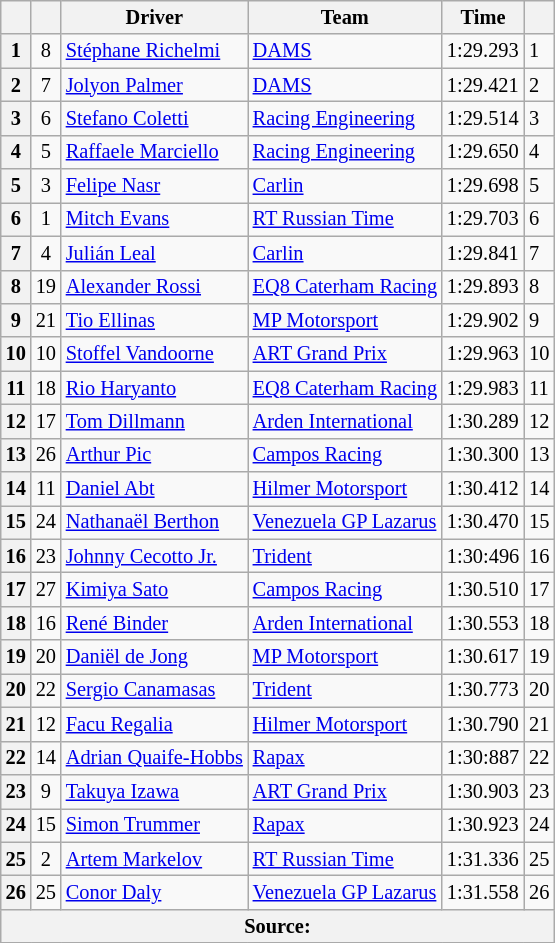<table class="wikitable" style="font-size:85%">
<tr>
<th></th>
<th></th>
<th>Driver</th>
<th>Team</th>
<th>Time</th>
<th></th>
</tr>
<tr>
<th>1</th>
<td align="center">8</td>
<td> <a href='#'>Stéphane Richelmi</a></td>
<td><a href='#'>DAMS</a></td>
<td>1:29.293</td>
<td>1</td>
</tr>
<tr>
<th>2</th>
<td align="center">7</td>
<td> <a href='#'>Jolyon Palmer</a></td>
<td><a href='#'>DAMS</a></td>
<td>1:29.421</td>
<td>2</td>
</tr>
<tr>
<th>3</th>
<td align="center">6</td>
<td> <a href='#'>Stefano Coletti</a></td>
<td><a href='#'>Racing Engineering</a></td>
<td>1:29.514</td>
<td>3</td>
</tr>
<tr>
<th>4</th>
<td align="center">5</td>
<td> <a href='#'>Raffaele Marciello</a></td>
<td><a href='#'>Racing Engineering</a></td>
<td>1:29.650</td>
<td>4</td>
</tr>
<tr>
<th>5</th>
<td align="center">3</td>
<td> <a href='#'>Felipe Nasr</a></td>
<td><a href='#'>Carlin</a></td>
<td>1:29.698</td>
<td>5</td>
</tr>
<tr>
<th>6</th>
<td align="center">1</td>
<td> <a href='#'>Mitch Evans</a></td>
<td><a href='#'>RT Russian Time</a></td>
<td>1:29.703</td>
<td>6</td>
</tr>
<tr>
<th>7</th>
<td align="center">4</td>
<td> <a href='#'>Julián Leal</a></td>
<td><a href='#'>Carlin</a></td>
<td>1:29.841</td>
<td>7</td>
</tr>
<tr>
<th>8</th>
<td align="center">19</td>
<td> <a href='#'>Alexander Rossi</a></td>
<td><a href='#'>EQ8 Caterham Racing</a></td>
<td>1:29.893</td>
<td>8</td>
</tr>
<tr>
<th>9</th>
<td align="center">21</td>
<td> <a href='#'>Tio Ellinas</a></td>
<td><a href='#'>MP Motorsport</a></td>
<td>1:29.902</td>
<td>9</td>
</tr>
<tr>
<th>10</th>
<td align="center">10</td>
<td> <a href='#'>Stoffel Vandoorne</a></td>
<td><a href='#'>ART Grand Prix</a></td>
<td>1:29.963</td>
<td>10</td>
</tr>
<tr>
<th>11</th>
<td align="center">18</td>
<td> <a href='#'>Rio Haryanto</a></td>
<td><a href='#'>EQ8 Caterham Racing</a></td>
<td>1:29.983</td>
<td>11</td>
</tr>
<tr>
<th>12</th>
<td align="center">17</td>
<td> <a href='#'>Tom Dillmann</a></td>
<td><a href='#'>Arden International</a></td>
<td>1:30.289</td>
<td>12</td>
</tr>
<tr>
<th>13</th>
<td align="center">26</td>
<td> <a href='#'>Arthur Pic</a></td>
<td><a href='#'>Campos Racing</a></td>
<td>1:30.300</td>
<td>13</td>
</tr>
<tr>
<th>14</th>
<td align="center">11</td>
<td> <a href='#'>Daniel Abt</a></td>
<td><a href='#'>Hilmer Motorsport</a></td>
<td>1:30.412</td>
<td>14</td>
</tr>
<tr>
<th>15</th>
<td align="center">24</td>
<td> <a href='#'>Nathanaël Berthon</a></td>
<td><a href='#'>Venezuela GP Lazarus</a></td>
<td>1:30.470</td>
<td>15</td>
</tr>
<tr>
<th>16</th>
<td align="center">23</td>
<td> <a href='#'>Johnny Cecotto Jr.</a></td>
<td><a href='#'>Trident</a></td>
<td>1:30:496</td>
<td>16</td>
</tr>
<tr>
<th>17</th>
<td align="center">27</td>
<td> <a href='#'>Kimiya Sato</a></td>
<td><a href='#'>Campos Racing</a></td>
<td>1:30.510</td>
<td>17</td>
</tr>
<tr>
<th>18</th>
<td align="center">16</td>
<td> <a href='#'>René Binder</a></td>
<td><a href='#'>Arden International</a></td>
<td>1:30.553</td>
<td>18</td>
</tr>
<tr>
<th>19</th>
<td align="center">20</td>
<td> <a href='#'>Daniël de Jong</a></td>
<td><a href='#'>MP Motorsport</a></td>
<td>1:30.617</td>
<td>19</td>
</tr>
<tr>
<th>20</th>
<td align="center">22</td>
<td> <a href='#'>Sergio Canamasas</a></td>
<td><a href='#'>Trident</a></td>
<td>1:30.773</td>
<td>20</td>
</tr>
<tr>
<th>21</th>
<td align="center">12</td>
<td> <a href='#'>Facu Regalia</a></td>
<td><a href='#'>Hilmer Motorsport</a></td>
<td>1:30.790</td>
<td>21</td>
</tr>
<tr>
<th>22</th>
<td align="center">14</td>
<td> <a href='#'>Adrian Quaife-Hobbs</a></td>
<td><a href='#'>Rapax</a></td>
<td>1:30:887</td>
<td>22</td>
</tr>
<tr>
<th>23</th>
<td align="center">9</td>
<td> <a href='#'>Takuya Izawa</a></td>
<td><a href='#'>ART Grand Prix</a></td>
<td>1:30.903</td>
<td>23</td>
</tr>
<tr>
<th>24</th>
<td align="center">15</td>
<td> <a href='#'>Simon Trummer</a></td>
<td><a href='#'>Rapax</a></td>
<td>1:30.923</td>
<td>24</td>
</tr>
<tr>
<th>25</th>
<td align="center">2</td>
<td> <a href='#'>Artem Markelov</a></td>
<td><a href='#'>RT Russian Time</a></td>
<td>1:31.336</td>
<td>25</td>
</tr>
<tr>
<th>26</th>
<td align="center">25</td>
<td> <a href='#'>Conor Daly</a></td>
<td><a href='#'>Venezuela GP Lazarus</a></td>
<td>1:31.558</td>
<td>26</td>
</tr>
<tr>
<th colspan="6">Source: </th>
</tr>
<tr>
</tr>
</table>
